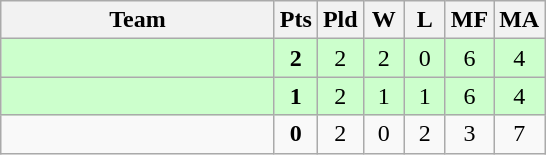<table class=wikitable style="text-align:center">
<tr>
<th width=175>Team</th>
<th width=20>Pts</th>
<th width=20>Pld</th>
<th width=20>W</th>
<th width=20>L</th>
<th width=20>MF</th>
<th width=20>MA</th>
</tr>
<tr bgcolor=ccffcc>
<td style="text-align:left"><strong></strong></td>
<td><strong>2</strong></td>
<td>2</td>
<td>2</td>
<td>0</td>
<td>6</td>
<td>4</td>
</tr>
<tr bgcolor=ccffcc>
<td style="text-align:left"><strong></strong></td>
<td><strong>1</strong></td>
<td>2</td>
<td>1</td>
<td>1</td>
<td>6</td>
<td>4</td>
</tr>
<tr>
<td style="text-align:left"></td>
<td><strong>0</strong></td>
<td>2</td>
<td>0</td>
<td>2</td>
<td>3</td>
<td>7</td>
</tr>
</table>
